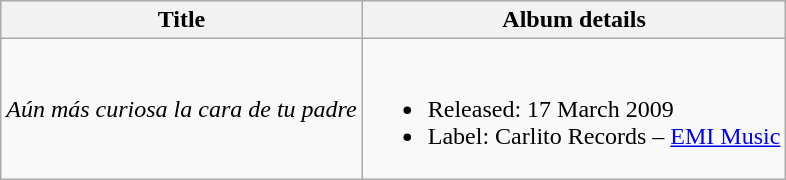<table class="wikitable">
<tr>
<th>Title</th>
<th>Album details</th>
</tr>
<tr>
<td><em>Aún más curiosa la cara de tu padre</em></td>
<td><br><ul><li>Released: 17 March 2009</li><li>Label: Carlito Records – <a href='#'>EMI Music</a></li></ul></td>
</tr>
</table>
